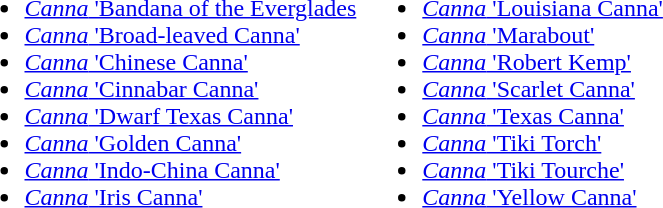<table>
<tr valign=top>
<td><br><ul><li><a href='#'><em>Canna</em> 'Bandana of the Everglades</a></li><li><a href='#'><em>Canna</em> 'Broad-leaved Canna'</a></li><li><a href='#'><em>Canna</em> 'Chinese Canna'</a></li><li><a href='#'><em>Canna</em> 'Cinnabar Canna'</a></li><li><a href='#'><em>Canna</em> 'Dwarf Texas Canna'</a></li><li><a href='#'><em>Canna</em> 'Golden Canna'</a></li><li><a href='#'><em>Canna</em> 'Indo-China Canna'</a></li><li><a href='#'><em>Canna</em> 'Iris Canna'</a></li></ul></td>
<td><br><ul><li><a href='#'><em>Canna</em> 'Louisiana Canna'</a></li><li><a href='#'><em>Canna</em> 'Marabout'</a></li><li><a href='#'><em>Canna</em> 'Robert Kemp'</a></li><li><a href='#'><em>Canna</em> 'Scarlet Canna'</a></li><li><a href='#'><em>Canna</em> 'Texas Canna'</a></li><li><a href='#'><em>Canna</em> 'Tiki Torch'</a></li><li><a href='#'><em>Canna</em> 'Tiki Tourche'</a></li><li><a href='#'><em>Canna</em> 'Yellow Canna'</a></li></ul></td>
</tr>
</table>
